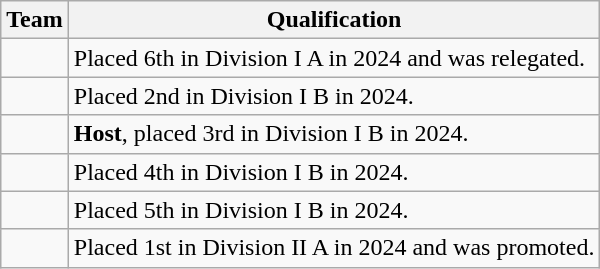<table class="wikitable">
<tr>
<th>Team</th>
<th>Qualification</th>
</tr>
<tr>
<td></td>
<td>Placed 6th in Division I A in 2024 and was relegated.</td>
</tr>
<tr>
<td></td>
<td>Placed 2nd in Division I B in 2024.</td>
</tr>
<tr>
<td></td>
<td><strong>Host</strong>, placed 3rd in Division I B in 2024.</td>
</tr>
<tr>
<td></td>
<td>Placed 4th in Division I B in 2024.</td>
</tr>
<tr>
<td></td>
<td>Placed 5th in Division I B in 2024.</td>
</tr>
<tr>
<td></td>
<td>Placed 1st in Division II A in 2024 and was promoted.</td>
</tr>
</table>
